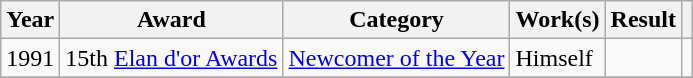<table class="wikitable">
<tr>
<th>Year</th>
<th>Award</th>
<th>Category</th>
<th>Work(s)</th>
<th>Result</th>
<th></th>
</tr>
<tr>
<td>1991</td>
<td>15th <a href='#'>Elan d'or Awards</a></td>
<td><a href='#'>Newcomer of the Year</a></td>
<td>Himself</td>
<td></td>
<td></td>
</tr>
<tr>
</tr>
</table>
